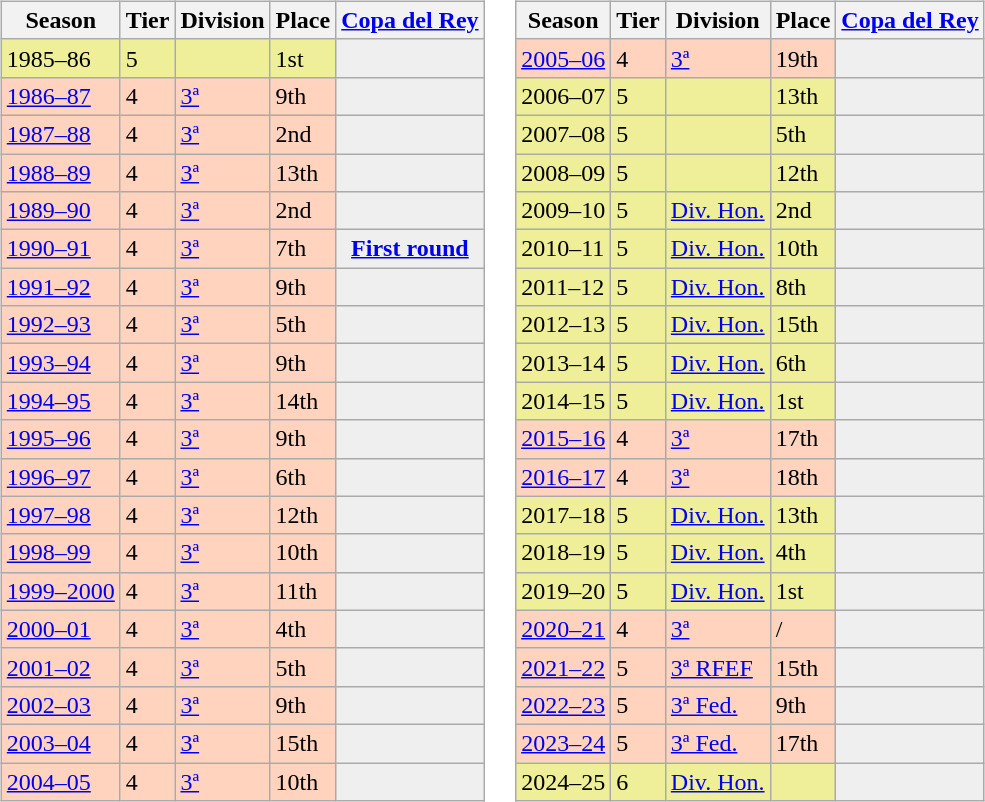<table>
<tr>
<td valign="top" width=0%><br><table class="wikitable">
<tr style="background:#f0f6fa;">
<th>Season</th>
<th>Tier</th>
<th>Division</th>
<th>Place</th>
<th><a href='#'>Copa del Rey</a></th>
</tr>
<tr>
<td style="background:#EFEF99;">1985–86</td>
<td style="background:#EFEF99;">5</td>
<td style="background:#EFEF99;"></td>
<td style="background:#EFEF99;">1st</td>
<td style="background:#efefef;"></td>
</tr>
<tr>
<td style="background:#FFD3BD;"><a href='#'>1986–87</a></td>
<td style="background:#FFD3BD;">4</td>
<td style="background:#FFD3BD;"><a href='#'>3ª</a></td>
<td style="background:#FFD3BD;">9th</td>
<td style="background:#efefef;"></td>
</tr>
<tr>
<td style="background:#FFD3BD;"><a href='#'>1987–88</a></td>
<td style="background:#FFD3BD;">4</td>
<td style="background:#FFD3BD;"><a href='#'>3ª</a></td>
<td style="background:#FFD3BD;">2nd</td>
<td style="background:#efefef;"></td>
</tr>
<tr>
<td style="background:#FFD3BD;"><a href='#'>1988–89</a></td>
<td style="background:#FFD3BD;">4</td>
<td style="background:#FFD3BD;"><a href='#'>3ª</a></td>
<td style="background:#FFD3BD;">13th</td>
<td style="background:#efefef;"></td>
</tr>
<tr>
<td style="background:#FFD3BD;"><a href='#'>1989–90</a></td>
<td style="background:#FFD3BD;">4</td>
<td style="background:#FFD3BD;"><a href='#'>3ª</a></td>
<td style="background:#FFD3BD;">2nd</td>
<td style="background:#efefef;"></td>
</tr>
<tr>
<td style="background:#FFD3BD;"><a href='#'>1990–91</a></td>
<td style="background:#FFD3BD;">4</td>
<td style="background:#FFD3BD;"><a href='#'>3ª</a></td>
<td style="background:#FFD3BD;">7th</td>
<th style="background:#efefef;"><a href='#'>First round</a></th>
</tr>
<tr>
<td style="background:#FFD3BD;"><a href='#'>1991–92</a></td>
<td style="background:#FFD3BD;">4</td>
<td style="background:#FFD3BD;"><a href='#'>3ª</a></td>
<td style="background:#FFD3BD;">9th</td>
<td style="background:#efefef;"></td>
</tr>
<tr>
<td style="background:#FFD3BD;"><a href='#'>1992–93</a></td>
<td style="background:#FFD3BD;">4</td>
<td style="background:#FFD3BD;"><a href='#'>3ª</a></td>
<td style="background:#FFD3BD;">5th</td>
<td style="background:#efefef;"></td>
</tr>
<tr>
<td style="background:#FFD3BD;"><a href='#'>1993–94</a></td>
<td style="background:#FFD3BD;">4</td>
<td style="background:#FFD3BD;"><a href='#'>3ª</a></td>
<td style="background:#FFD3BD;">9th</td>
<td style="background:#efefef;"></td>
</tr>
<tr>
<td style="background:#FFD3BD;"><a href='#'>1994–95</a></td>
<td style="background:#FFD3BD;">4</td>
<td style="background:#FFD3BD;"><a href='#'>3ª</a></td>
<td style="background:#FFD3BD;">14th</td>
<td style="background:#efefef;"></td>
</tr>
<tr>
<td style="background:#FFD3BD;"><a href='#'>1995–96</a></td>
<td style="background:#FFD3BD;">4</td>
<td style="background:#FFD3BD;"><a href='#'>3ª</a></td>
<td style="background:#FFD3BD;">9th</td>
<td style="background:#efefef;"></td>
</tr>
<tr>
<td style="background:#FFD3BD;"><a href='#'>1996–97</a></td>
<td style="background:#FFD3BD;">4</td>
<td style="background:#FFD3BD;"><a href='#'>3ª</a></td>
<td style="background:#FFD3BD;">6th</td>
<td style="background:#efefef;"></td>
</tr>
<tr>
<td style="background:#FFD3BD;"><a href='#'>1997–98</a></td>
<td style="background:#FFD3BD;">4</td>
<td style="background:#FFD3BD;"><a href='#'>3ª</a></td>
<td style="background:#FFD3BD;">12th</td>
<td style="background:#efefef;"></td>
</tr>
<tr>
<td style="background:#FFD3BD;"><a href='#'>1998–99</a></td>
<td style="background:#FFD3BD;">4</td>
<td style="background:#FFD3BD;"><a href='#'>3ª</a></td>
<td style="background:#FFD3BD;">10th</td>
<td style="background:#efefef;"></td>
</tr>
<tr>
<td style="background:#FFD3BD;"><a href='#'>1999–2000</a></td>
<td style="background:#FFD3BD;">4</td>
<td style="background:#FFD3BD;"><a href='#'>3ª</a></td>
<td style="background:#FFD3BD;">11th</td>
<td style="background:#efefef;"></td>
</tr>
<tr>
<td style="background:#FFD3BD;"><a href='#'>2000–01</a></td>
<td style="background:#FFD3BD;">4</td>
<td style="background:#FFD3BD;"><a href='#'>3ª</a></td>
<td style="background:#FFD3BD;">4th</td>
<td style="background:#efefef;"></td>
</tr>
<tr>
<td style="background:#FFD3BD;"><a href='#'>2001–02</a></td>
<td style="background:#FFD3BD;">4</td>
<td style="background:#FFD3BD;"><a href='#'>3ª</a></td>
<td style="background:#FFD3BD;">5th</td>
<td style="background:#efefef;"></td>
</tr>
<tr>
<td style="background:#FFD3BD;"><a href='#'>2002–03</a></td>
<td style="background:#FFD3BD;">4</td>
<td style="background:#FFD3BD;"><a href='#'>3ª</a></td>
<td style="background:#FFD3BD;">9th</td>
<td style="background:#efefef;"></td>
</tr>
<tr>
<td style="background:#FFD3BD;"><a href='#'>2003–04</a></td>
<td style="background:#FFD3BD;">4</td>
<td style="background:#FFD3BD;"><a href='#'>3ª</a></td>
<td style="background:#FFD3BD;">15th</td>
<td style="background:#efefef;"></td>
</tr>
<tr>
<td style="background:#FFD3BD;"><a href='#'>2004–05</a></td>
<td style="background:#FFD3BD;">4</td>
<td style="background:#FFD3BD;"><a href='#'>3ª</a></td>
<td style="background:#FFD3BD;">10th</td>
<td style="background:#efefef;"></td>
</tr>
</table>
</td>
<td valign="top" width=0%><br><table class="wikitable">
<tr style="background:#f0f6fa;">
<th>Season</th>
<th>Tier</th>
<th>Division</th>
<th>Place</th>
<th><a href='#'>Copa del Rey</a></th>
</tr>
<tr>
<td style="background:#FFD3BD;"><a href='#'>2005–06</a></td>
<td style="background:#FFD3BD;">4</td>
<td style="background:#FFD3BD;"><a href='#'>3ª</a></td>
<td style="background:#FFD3BD;">19th</td>
<td style="background:#efefef;"></td>
</tr>
<tr>
<td style="background:#EFEF99;">2006–07</td>
<td style="background:#EFEF99;">5</td>
<td style="background:#EFEF99;"></td>
<td style="background:#EFEF99;">13th</td>
<td style="background:#efefef;"></td>
</tr>
<tr>
<td style="background:#EFEF99;">2007–08</td>
<td style="background:#EFEF99;">5</td>
<td style="background:#EFEF99;"></td>
<td style="background:#EFEF99;">5th</td>
<td style="background:#efefef;"></td>
</tr>
<tr>
<td style="background:#EFEF99;">2008–09</td>
<td style="background:#EFEF99;">5</td>
<td style="background:#EFEF99;"></td>
<td style="background:#EFEF99;">12th</td>
<td style="background:#efefef;"></td>
</tr>
<tr>
<td style="background:#EFEF99;">2009–10</td>
<td style="background:#EFEF99;">5</td>
<td style="background:#EFEF99;"><a href='#'>Div. Hon.</a></td>
<td style="background:#EFEF99;">2nd</td>
<td style="background:#efefef;"></td>
</tr>
<tr>
<td style="background:#EFEF99;">2010–11</td>
<td style="background:#EFEF99;">5</td>
<td style="background:#EFEF99;"><a href='#'>Div. Hon.</a></td>
<td style="background:#EFEF99;">10th</td>
<td style="background:#efefef;"></td>
</tr>
<tr>
<td style="background:#EFEF99;">2011–12</td>
<td style="background:#EFEF99;">5</td>
<td style="background:#EFEF99;"><a href='#'>Div. Hon.</a></td>
<td style="background:#EFEF99;">8th</td>
<td style="background:#efefef;"></td>
</tr>
<tr>
<td style="background:#EFEF99;">2012–13</td>
<td style="background:#EFEF99;">5</td>
<td style="background:#EFEF99;"><a href='#'>Div. Hon.</a></td>
<td style="background:#EFEF99;">15th</td>
<td style="background:#efefef;"></td>
</tr>
<tr>
<td style="background:#EFEF99;">2013–14</td>
<td style="background:#EFEF99;">5</td>
<td style="background:#EFEF99;"><a href='#'>Div. Hon.</a></td>
<td style="background:#EFEF99;">6th</td>
<td style="background:#efefef;"></td>
</tr>
<tr>
<td style="background:#EFEF99;">2014–15</td>
<td style="background:#EFEF99;">5</td>
<td style="background:#EFEF99;"><a href='#'>Div. Hon.</a></td>
<td style="background:#EFEF99;">1st</td>
<td style="background:#efefef;"></td>
</tr>
<tr>
<td style="background:#FFD3BD;"><a href='#'>2015–16</a></td>
<td style="background:#FFD3BD;">4</td>
<td style="background:#FFD3BD;"><a href='#'>3ª</a></td>
<td style="background:#FFD3BD;">17th</td>
<td style="background:#efefef;"></td>
</tr>
<tr>
<td style="background:#FFD3BD;"><a href='#'>2016–17</a></td>
<td style="background:#FFD3BD;">4</td>
<td style="background:#FFD3BD;"><a href='#'>3ª</a></td>
<td style="background:#FFD3BD;">18th</td>
<td style="background:#efefef;"></td>
</tr>
<tr>
<td style="background:#EFEF99;">2017–18</td>
<td style="background:#EFEF99;">5</td>
<td style="background:#EFEF99;"><a href='#'>Div. Hon.</a></td>
<td style="background:#EFEF99;">13th</td>
<td style="background:#efefef;"></td>
</tr>
<tr>
<td style="background:#EFEF99;">2018–19</td>
<td style="background:#EFEF99;">5</td>
<td style="background:#EFEF99;"><a href='#'>Div. Hon.</a></td>
<td style="background:#EFEF99;">4th</td>
<td style="background:#efefef;"></td>
</tr>
<tr>
<td style="background:#EFEF99;">2019–20</td>
<td style="background:#EFEF99;">5</td>
<td style="background:#EFEF99;"><a href='#'>Div. Hon.</a></td>
<td style="background:#EFEF99;">1st</td>
<td style="background:#efefef;"></td>
</tr>
<tr>
<td style="background:#FFD3BD;"><a href='#'>2020–21</a></td>
<td style="background:#FFD3BD;">4</td>
<td style="background:#FFD3BD;"><a href='#'>3ª</a></td>
<td style="background:#FFD3BD;"> / </td>
<td style="background:#efefef;"></td>
</tr>
<tr>
<td style="background:#FFD3BD;"><a href='#'>2021–22</a></td>
<td style="background:#FFD3BD;">5</td>
<td style="background:#FFD3BD;"><a href='#'>3ª RFEF</a></td>
<td style="background:#FFD3BD;">15th</td>
<th style="background:#efefef;"></th>
</tr>
<tr>
<td style="background:#FFD3BD;"><a href='#'>2022–23</a></td>
<td style="background:#FFD3BD;">5</td>
<td style="background:#FFD3BD;"><a href='#'>3ª Fed.</a></td>
<td style="background:#FFD3BD;">9th</td>
<th style="background:#efefef;"></th>
</tr>
<tr>
<td style="background:#FFD3BD;"><a href='#'>2023–24</a></td>
<td style="background:#FFD3BD;">5</td>
<td style="background:#FFD3BD;"><a href='#'>3ª Fed.</a></td>
<td style="background:#FFD3BD;">17th</td>
<th style="background:#efefef;"></th>
</tr>
<tr>
<td style="background:#EFEF99;">2024–25</td>
<td style="background:#EFEF99;">6</td>
<td style="background:#EFEF99;"><a href='#'>Div. Hon.</a></td>
<td style="background:#EFEF99;"></td>
<td style="background:#efefef;"></td>
</tr>
</table>
</td>
</tr>
</table>
